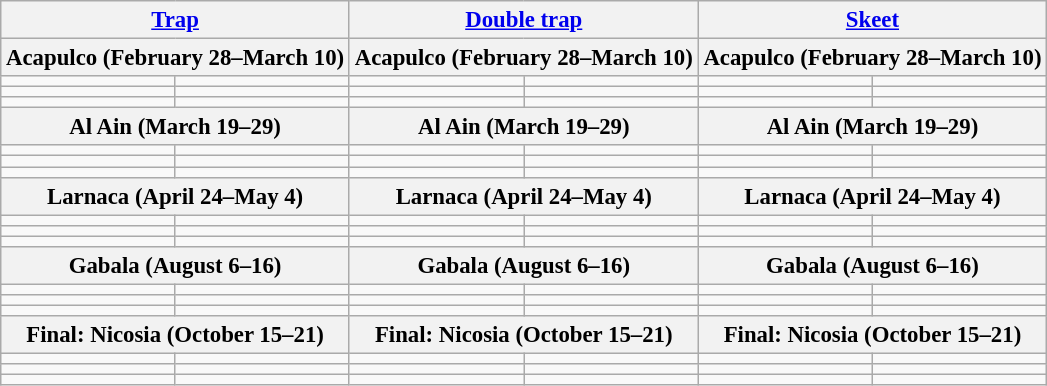<table class="wikitable" style="font-size: 95%">
<tr>
<th colspan=2><a href='#'>Trap</a></th>
<th colspan=2><a href='#'>Double trap</a></th>
<th colspan=2><a href='#'>Skeet</a></th>
</tr>
<tr>
<th colspan=2>Acapulco (February 28–March 10)</th>
<th colspan=2>Acapulco (February 28–March 10)</th>
<th colspan=2>Acapulco (February 28–March 10)</th>
</tr>
<tr>
<td></td>
<td></td>
<td></td>
<td></td>
<td></td>
<td></td>
</tr>
<tr>
<td></td>
<td></td>
<td></td>
<td></td>
<td></td>
<td></td>
</tr>
<tr>
<td></td>
<td></td>
<td></td>
<td></td>
<td></td>
<td></td>
</tr>
<tr>
<th colspan=2>Al Ain (March 19–29)</th>
<th colspan=2>Al Ain (March 19–29)</th>
<th colspan=2>Al Ain (March 19–29)</th>
</tr>
<tr>
<td></td>
<td></td>
<td></td>
<td></td>
<td></td>
<td></td>
</tr>
<tr>
<td></td>
<td></td>
<td></td>
<td></td>
<td></td>
<td></td>
</tr>
<tr>
<td></td>
<td></td>
<td></td>
<td></td>
<td></td>
<td></td>
</tr>
<tr>
<th colspan=2>Larnaca (April 24–May 4)</th>
<th colspan=2>Larnaca (April 24–May 4)</th>
<th colspan=2>Larnaca (April 24–May 4)</th>
</tr>
<tr>
<td></td>
<td></td>
<td></td>
<td></td>
<td></td>
<td></td>
</tr>
<tr>
<td></td>
<td></td>
<td></td>
<td></td>
<td></td>
<td></td>
</tr>
<tr>
<td></td>
<td></td>
<td></td>
<td></td>
<td></td>
<td></td>
</tr>
<tr>
<th colspan=2>Gabala (August 6–16)</th>
<th colspan=2>Gabala (August 6–16)</th>
<th colspan=2>Gabala (August 6–16)</th>
</tr>
<tr>
<td></td>
<td></td>
<td></td>
<td></td>
<td></td>
<td></td>
</tr>
<tr>
<td></td>
<td></td>
<td></td>
<td></td>
<td></td>
<td></td>
</tr>
<tr>
<td></td>
<td></td>
<td></td>
<td></td>
<td></td>
<td></td>
</tr>
<tr>
<th colspan=2>Final: Nicosia (October 15–21)</th>
<th colspan=2>Final: Nicosia (October 15–21)</th>
<th colspan=2>Final: Nicosia (October 15–21)</th>
</tr>
<tr>
<td></td>
<td></td>
<td></td>
<td></td>
<td></td>
<td></td>
</tr>
<tr>
<td></td>
<td></td>
<td></td>
<td></td>
<td></td>
<td></td>
</tr>
<tr>
<td></td>
<td></td>
<td></td>
<td></td>
<td></td>
<td></td>
</tr>
</table>
